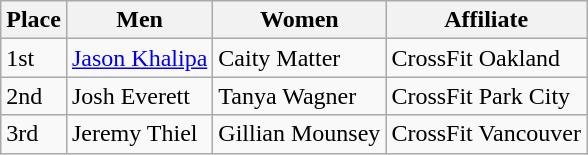<table class="wikitable">
<tr>
<th>Place</th>
<th>Men</th>
<th>Women</th>
<th>Affiliate</th>
</tr>
<tr>
<td>1st</td>
<td><a href='#'>Jason Khalipa</a></td>
<td>Caity Matter</td>
<td>CrossFit Oakland</td>
</tr>
<tr>
<td>2nd</td>
<td>Josh Everett</td>
<td>Tanya Wagner</td>
<td>CrossFit Park City</td>
</tr>
<tr>
<td>3rd</td>
<td>Jeremy Thiel</td>
<td>Gillian Mounsey</td>
<td>CrossFit Vancouver</td>
</tr>
</table>
